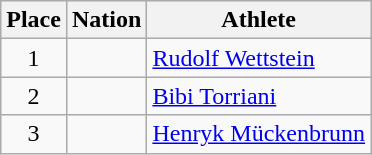<table class='wikitable'>
<tr bgcolor='#efefef'>
<th>Place</th>
<th>Nation</th>
<th>Athlete</th>
</tr>
<tr>
<td align=center>1</td>
<td></td>
<td><a href='#'>Rudolf Wettstein</a></td>
</tr>
<tr>
<td align=center>2</td>
<td></td>
<td><a href='#'>Bibi Torriani</a></td>
</tr>
<tr>
<td align=center>3</td>
<td></td>
<td><a href='#'>Henryk Mückenbrunn</a></td>
</tr>
</table>
